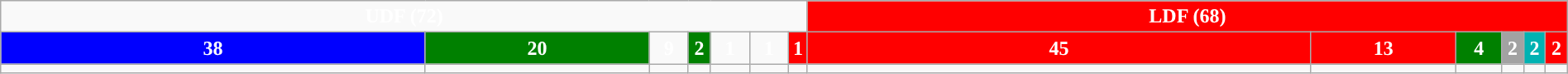<table class="wikitable" style="width:100%; text-align:center;">
<tr style="color:white;">
<td colspan=7 align=center style="background:"><strong>UDF (72)</strong></td>
<td colspan="6" align="center" style="background:Red"><strong>LDF (68)</strong></td>
</tr>
<tr style="color:white;">
<td style="background:blue; width:27.1%;"><strong>38</strong></td>
<td style="background:green; width:14.3%;"><strong>20</strong></td>
<td style="background:"><strong>9</strong></td>
<td style="background:green; width:1.4%;"><strong>2</strong></td>
<td style="background:"><strong>1</strong></td>
<td style="background:"><strong>1</strong></td>
<td style="background:red; width:0.7%;"><strong>1</strong></td>
<td style="background:red; width:32.1%;"><strong>45</strong></td>
<td style="background:red; width:9.3%;"><strong>13</strong></td>
<td style="background:green; width:2.9%;"><strong>4</strong></td>
<td style="background:#A2A2A2; width:1.4%;"><strong>2</strong></td>
<td style="background:#00B2B2; width:1.4%;"><strong>2</strong></td>
<td style="background:red; width:1.4%;"><strong>2</strong></td>
</tr>
<tr>
<td></td>
<td></td>
<td></td>
<td></td>
<td></td>
<td></td>
<td></td>
<td></td>
<td></td>
<td></td>
<td></td>
<td></td>
<td></td>
</tr>
</table>
